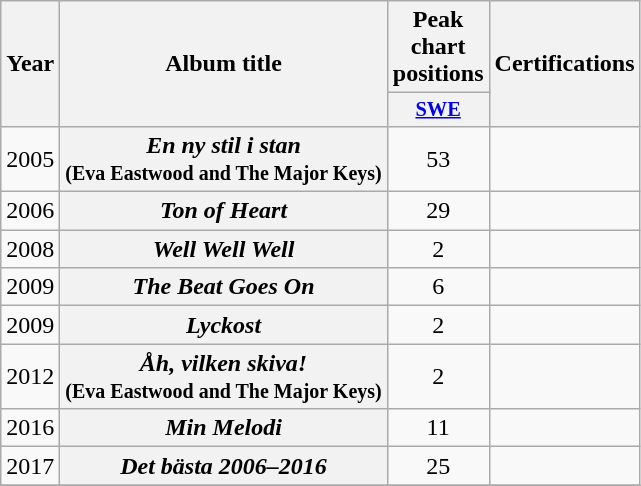<table class="wikitable plainrowheaders" style="text-align:center;">
<tr>
<th scope="col" rowspan="2">Year</th>
<th scope="col" rowspan="2">Album title</th>
<th scope="col" colspan="1">Peak chart positions</th>
<th scope="col" rowspan="2">Certifications</th>
</tr>
<tr>
<th scope="col" style="width:3em;font-size:85%;"><a href='#'>SWE</a><br></th>
</tr>
<tr>
<td>2005</td>
<th scope="row"><em>En ny stil i stan</em> <br><small>(Eva Eastwood and The Major Keys)</small></th>
<td style="text-align:center;">53</td>
<td align="left"></td>
</tr>
<tr>
<td>2006</td>
<th scope="row"><em>Ton of Heart</em></th>
<td style="text-align:center;">29</td>
<td align="left"></td>
</tr>
<tr>
<td>2008</td>
<th scope="row"><em>Well Well Well</em></th>
<td style="text-align:center;">2</td>
<td align="left"></td>
</tr>
<tr>
<td>2009</td>
<th scope="row"><em>The Beat Goes On</em></th>
<td style="text-align:center;">6</td>
<td align="left"></td>
</tr>
<tr>
<td>2009</td>
<th scope="row"><em>Lyckost</em></th>
<td style="text-align:center;">2</td>
<td align="left"></td>
</tr>
<tr>
<td>2012</td>
<th scope="row"><em>Åh, vilken skiva!</em><br><small>(Eva Eastwood and The Major Keys)</small></th>
<td style="text-align:center;">2</td>
<td align="left"></td>
</tr>
<tr>
<td>2016</td>
<th scope="row"><em>Min Melodi</em></th>
<td style="text-align:center;">11</td>
<td align="left"></td>
</tr>
<tr>
<td>2017</td>
<th scope="row"><em>Det bästa 2006–2016</em></th>
<td style="text-align:center;">25<br></td>
<td align="left"></td>
</tr>
<tr>
</tr>
</table>
